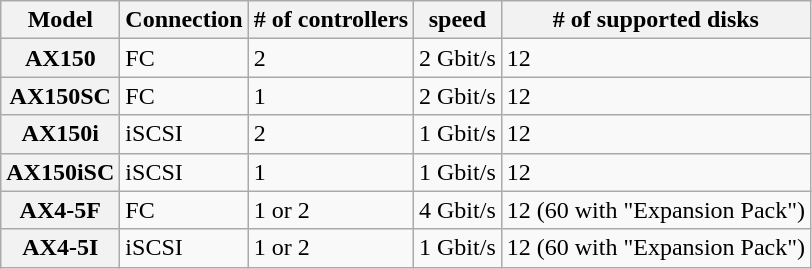<table class="wikitable">
<tr>
<th>Model</th>
<th>Connection</th>
<th># of controllers</th>
<th>speed</th>
<th># of supported disks</th>
</tr>
<tr>
<th>AX150</th>
<td>FC</td>
<td>2</td>
<td>2 Gbit/s</td>
<td>12</td>
</tr>
<tr>
<th>AX150SC</th>
<td>FC</td>
<td>1</td>
<td>2 Gbit/s</td>
<td>12</td>
</tr>
<tr>
<th>AX150i</th>
<td>iSCSI</td>
<td>2</td>
<td>1 Gbit/s</td>
<td>12</td>
</tr>
<tr>
<th>AX150iSC</th>
<td>iSCSI</td>
<td>1</td>
<td>1 Gbit/s</td>
<td>12</td>
</tr>
<tr>
<th>AX4-5F</th>
<td>FC</td>
<td>1 or 2</td>
<td>4 Gbit/s</td>
<td>12 (60 with "Expansion Pack")</td>
</tr>
<tr>
<th>AX4-5I</th>
<td>iSCSI</td>
<td>1 or 2</td>
<td>1 Gbit/s</td>
<td>12 (60 with "Expansion Pack")</td>
</tr>
</table>
